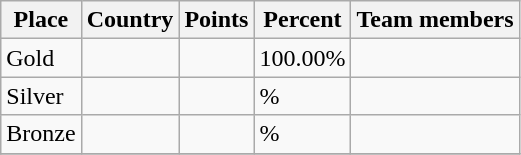<table class="wikitable sortable" style="text-align: left;">
<tr>
<th>Place</th>
<th>Country</th>
<th>Points</th>
<th>Percent</th>
<th>Team members</th>
</tr>
<tr>
<td> Gold</td>
<td></td>
<td></td>
<td>100.00%</td>
<td></td>
</tr>
<tr>
<td> Silver</td>
<td></td>
<td></td>
<td>%</td>
<td></td>
</tr>
<tr>
<td> Bronze</td>
<td></td>
<td></td>
<td>%</td>
<td></td>
</tr>
<tr>
</tr>
</table>
